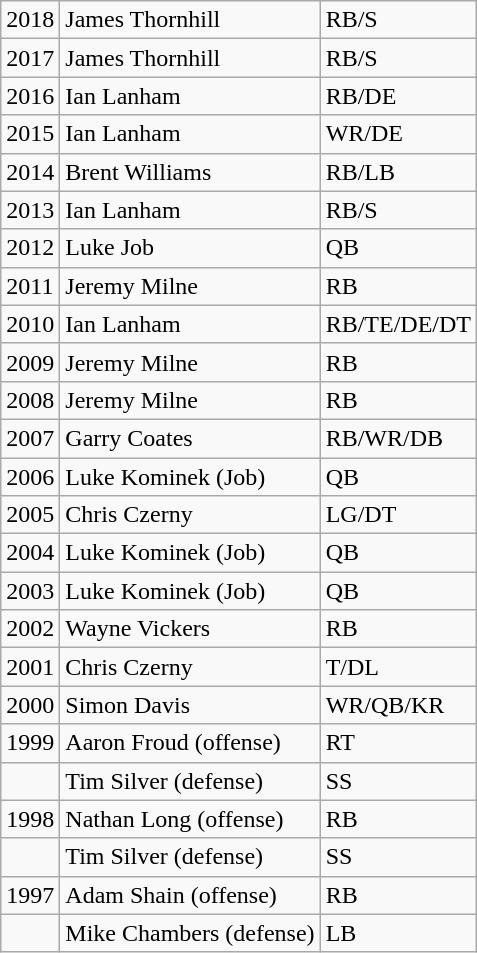<table class="wikitable">
<tr>
<td>2018</td>
<td>James Thornhill</td>
<td>RB/S</td>
</tr>
<tr>
<td>2017</td>
<td>James Thornhill</td>
<td>RB/S</td>
</tr>
<tr>
<td>2016</td>
<td>Ian Lanham</td>
<td>RB/DE</td>
</tr>
<tr>
<td>2015</td>
<td>Ian Lanham</td>
<td>WR/DE</td>
</tr>
<tr>
<td>2014</td>
<td>Brent Williams</td>
<td>RB/LB</td>
</tr>
<tr>
<td>2013</td>
<td>Ian Lanham</td>
<td>RB/S</td>
</tr>
<tr>
<td>2012</td>
<td>Luke Job</td>
<td>QB</td>
</tr>
<tr>
<td>2011</td>
<td>Jeremy Milne</td>
<td>RB</td>
</tr>
<tr>
<td>2010</td>
<td>Ian Lanham</td>
<td>RB/TE/DE/DT</td>
</tr>
<tr>
<td>2009</td>
<td>Jeremy Milne</td>
<td>RB</td>
</tr>
<tr>
<td>2008</td>
<td>Jeremy Milne</td>
<td>RB</td>
</tr>
<tr>
<td>2007</td>
<td>Garry Coates</td>
<td>RB/WR/DB</td>
</tr>
<tr>
<td>2006</td>
<td>Luke Kominek (Job)</td>
<td>QB</td>
</tr>
<tr>
<td>2005</td>
<td>Chris Czerny</td>
<td>LG/DT</td>
</tr>
<tr>
<td>2004</td>
<td>Luke Kominek (Job)</td>
<td>QB</td>
</tr>
<tr>
<td>2003</td>
<td>Luke Kominek (Job)</td>
<td>QB</td>
</tr>
<tr>
<td>2002</td>
<td>Wayne Vickers</td>
<td>RB</td>
</tr>
<tr>
<td>2001</td>
<td>Chris Czerny</td>
<td>T/DL</td>
</tr>
<tr>
<td>2000</td>
<td>Simon Davis</td>
<td>WR/QB/KR</td>
</tr>
<tr>
<td>1999</td>
<td>Aaron Froud (offense)</td>
<td>RT</td>
</tr>
<tr>
<td></td>
<td>Tim Silver (defense)</td>
<td>SS</td>
</tr>
<tr>
<td>1998</td>
<td>Nathan Long (offense)</td>
<td>RB</td>
</tr>
<tr>
<td></td>
<td>Tim Silver (defense)</td>
<td>SS</td>
</tr>
<tr>
<td>1997</td>
<td>Adam Shain (offense)</td>
<td>RB</td>
</tr>
<tr>
<td></td>
<td>Mike Chambers (defense)</td>
<td>LB</td>
</tr>
</table>
